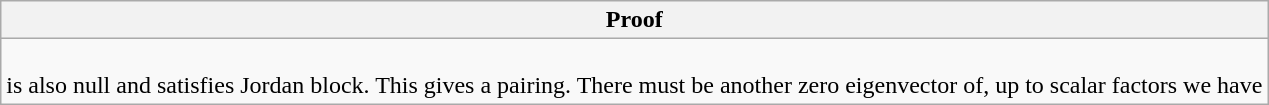<table class="wikitable collapsible collapsed">
<tr>
<th>Proof</th>
</tr>
<tr>
<td><br> is also null and satisfies Jordan block. This gives a pairing. There must be another zero eigenvector of, up to scalar factors we have</td>
</tr>
</table>
